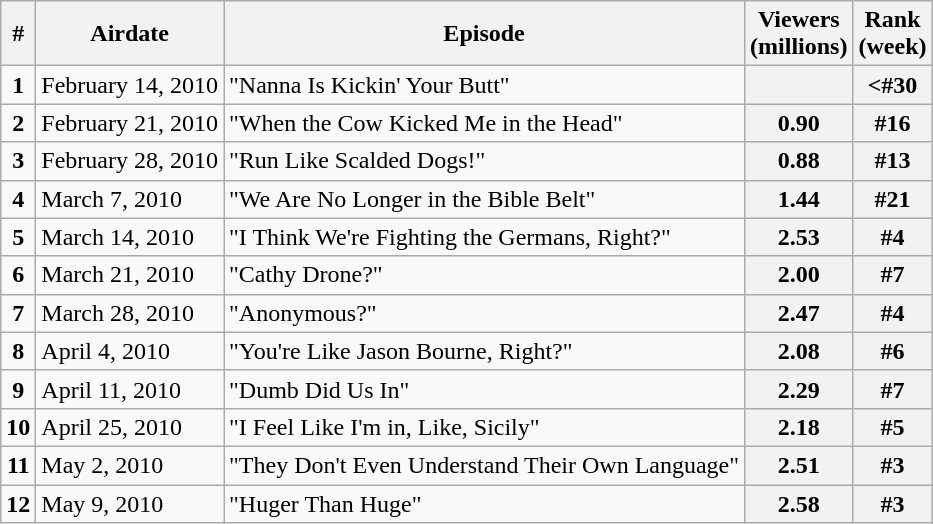<table class="wikitable">
<tr>
<th>#</th>
<th>Airdate</th>
<th>Episode</th>
<th>Viewers<br>(millions)</th>
<th>Rank<br>(week)</th>
</tr>
<tr>
<td style="text-align:center"><strong>1</strong></td>
<td>February 14, 2010</td>
<td>"Nanna Is Kickin' Your Butt"</td>
<th></th>
<th><#30</th>
</tr>
<tr>
<td style="text-align:center"><strong>2</strong></td>
<td>February 21, 2010</td>
<td>"When the Cow Kicked Me in the Head"</td>
<th>0.90</th>
<th>#16</th>
</tr>
<tr>
<td style="text-align:center"><strong>3</strong></td>
<td>February 28, 2010</td>
<td>"Run Like Scalded Dogs!"</td>
<th>0.88</th>
<th>#13</th>
</tr>
<tr>
<td style="text-align:center"><strong>4</strong></td>
<td>March 7, 2010</td>
<td>"We Are No Longer in the Bible Belt"</td>
<th>1.44</th>
<th>#21</th>
</tr>
<tr>
<td style="text-align:center"><strong>5</strong></td>
<td>March 14, 2010</td>
<td>"I Think We're Fighting the Germans, Right?"</td>
<th>2.53</th>
<th>#4</th>
</tr>
<tr>
<td style="text-align:center"><strong>6</strong></td>
<td>March 21, 2010</td>
<td>"Cathy Drone?"</td>
<th>2.00</th>
<th>#7</th>
</tr>
<tr>
<td style="text-align:center"><strong>7</strong></td>
<td>March 28, 2010</td>
<td>"Anonymous?"</td>
<th>2.47</th>
<th>#4</th>
</tr>
<tr>
<td style="text-align:center"><strong>8</strong></td>
<td>April 4, 2010</td>
<td>"You're Like Jason Bourne, Right?"</td>
<th>2.08</th>
<th>#6</th>
</tr>
<tr>
<td style="text-align:center"><strong>9</strong></td>
<td>April 11, 2010</td>
<td>"Dumb Did Us In"</td>
<th>2.29</th>
<th>#7</th>
</tr>
<tr>
<td style="text-align:center"><strong>10</strong></td>
<td>April 25, 2010</td>
<td>"I Feel Like I'm in, Like, Sicily"</td>
<th>2.18</th>
<th>#5</th>
</tr>
<tr>
<td style="text-align:center"><strong>11</strong></td>
<td>May 2, 2010</td>
<td>"They Don't Even Understand Their Own Language"</td>
<th>2.51</th>
<th>#3</th>
</tr>
<tr>
<td style="text-align:center"><strong>12</strong></td>
<td>May 9, 2010</td>
<td>"Huger Than Huge"</td>
<th>2.58</th>
<th>#3</th>
</tr>
</table>
